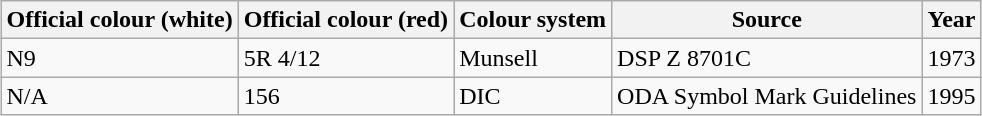<table class="wikitable" style="margin:auto;">
<tr>
<th>Official colour (white)</th>
<th>Official colour (red)</th>
<th>Colour system</th>
<th>Source</th>
<th>Year</th>
</tr>
<tr>
<td> N9</td>
<td> 5R 4/12</td>
<td>Munsell</td>
<td>DSP Z 8701C</td>
<td>1973</td>
</tr>
<tr>
<td>N/A</td>
<td> 156</td>
<td>DIC</td>
<td>ODA Symbol Mark Guidelines</td>
<td>1995</td>
</tr>
</table>
